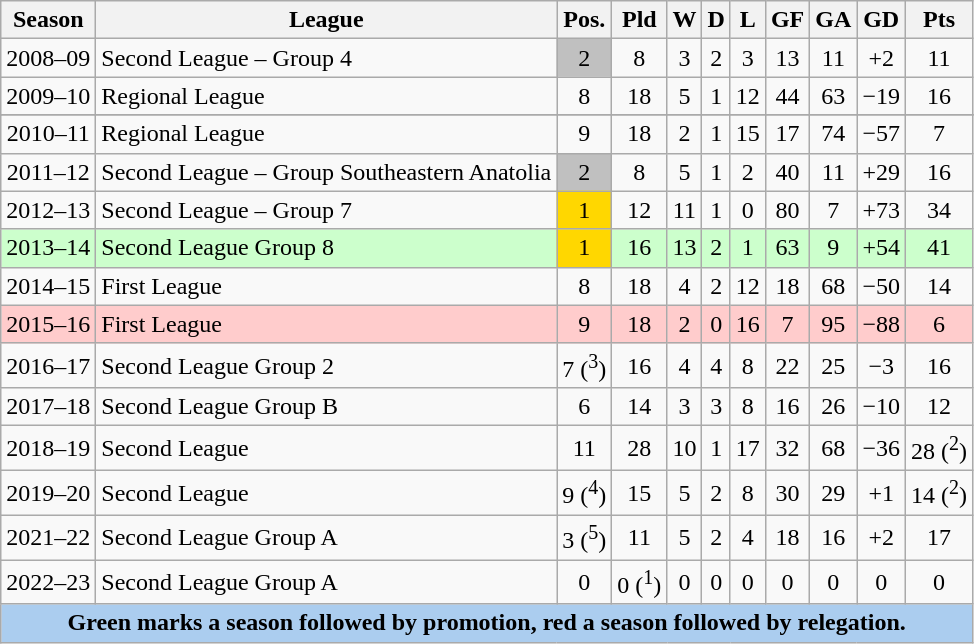<table class="wikitable">
<tr>
<th>Season</th>
<th>League</th>
<th>Pos.</th>
<th>Pld</th>
<th>W</th>
<th>D</th>
<th>L</th>
<th>GF</th>
<th>GA</th>
<th>GD</th>
<th>Pts</th>
</tr>
<tr align=center>
<td>2008–09</td>
<td align=left>Second League – Group 4</td>
<td bgcolor=silver>2</td>
<td>8</td>
<td>3</td>
<td>2</td>
<td>3</td>
<td>13</td>
<td>11</td>
<td>+2</td>
<td>11</td>
</tr>
<tr align=center>
<td>2009–10</td>
<td align=left>Regional League</td>
<td>8</td>
<td>18</td>
<td>5</td>
<td>1</td>
<td>12</td>
<td>44</td>
<td>63</td>
<td>−19</td>
<td>16</td>
</tr>
<tr align=center>
</tr>
<tr align=center>
<td>2010–11</td>
<td align=left>Regional League</td>
<td>9</td>
<td>18</td>
<td>2</td>
<td>1</td>
<td>15</td>
<td>17</td>
<td>74</td>
<td>−57</td>
<td>7</td>
</tr>
<tr align=center>
<td>2011–12</td>
<td align=left>Second League – Group Southeastern Anatolia</td>
<td bgcolor=silver>2</td>
<td>8</td>
<td>5</td>
<td>1</td>
<td>2</td>
<td>40</td>
<td>11</td>
<td>+29</td>
<td>16</td>
</tr>
<tr align=center>
<td>2012–13</td>
<td align=left>Second League – Group 7</td>
<td bgcolor=gold>1</td>
<td>12</td>
<td>11</td>
<td>1</td>
<td>0</td>
<td>80</td>
<td>7</td>
<td>+73</td>
<td>34</td>
</tr>
<tr align=center bgcolor=#cfc>
<td>2013–14</td>
<td align=left>Second League Group 8</td>
<td bgcolor=gold>1</td>
<td>16</td>
<td>13</td>
<td>2</td>
<td>1</td>
<td>63</td>
<td>9</td>
<td>+54</td>
<td>41</td>
</tr>
<tr align=center>
<td>2014–15</td>
<td align=left>First League</td>
<td>8</td>
<td>18</td>
<td>4</td>
<td>2</td>
<td>12</td>
<td>18</td>
<td>68</td>
<td>−50</td>
<td>14</td>
</tr>
<tr align=center bgcolor=#fcc>
<td>2015–16</td>
<td align=left>First League</td>
<td>9</td>
<td>18</td>
<td>2</td>
<td>0</td>
<td>16</td>
<td>7</td>
<td>95</td>
<td>−88</td>
<td>6</td>
</tr>
<tr align=center>
<td>2016–17</td>
<td align=left>Second League Group 2</td>
<td>7 (<sup>3</sup>)</td>
<td>16</td>
<td>4</td>
<td>4</td>
<td>8</td>
<td>22</td>
<td>25</td>
<td>−3</td>
<td>16</td>
</tr>
<tr align=center>
<td>2017–18</td>
<td align=left>Second League Group B</td>
<td>6</td>
<td>14</td>
<td>3</td>
<td>3</td>
<td>8</td>
<td>16</td>
<td>26</td>
<td>−10</td>
<td>12</td>
</tr>
<tr align=center>
<td>2018–19</td>
<td align=left>Second League</td>
<td>11</td>
<td>28</td>
<td>10</td>
<td>1</td>
<td>17</td>
<td>32</td>
<td>68</td>
<td>−36</td>
<td>28 (<sup>2</sup>)</td>
</tr>
<tr align=center>
<td>2019–20</td>
<td align=left>Second League</td>
<td>9 (<sup>4</sup>)</td>
<td>15</td>
<td>5</td>
<td>2</td>
<td>8</td>
<td>30</td>
<td>29</td>
<td>+1</td>
<td>14 (<sup>2</sup>)</td>
</tr>
<tr align=center>
<td>2021–22</td>
<td align=left>Second League Group A</td>
<td>3 (<sup>5</sup>)</td>
<td>11</td>
<td>5</td>
<td>2</td>
<td>4</td>
<td>18</td>
<td>16</td>
<td>+2</td>
<td>17</td>
</tr>
<tr align=center>
<td>2022–23</td>
<td align=left>Second League Group A</td>
<td>0</td>
<td>0 (<sup>1</sup>)</td>
<td>0</td>
<td>0</td>
<td>0</td>
<td>0</td>
<td>0</td>
<td>0</td>
<td>0</td>
</tr>
<tr bgcolor=#abcdef>
<td colspan=11 align=center><strong>Green marks a season followed by promotion, red a season followed by relegation.</strong></td>
</tr>
</table>
